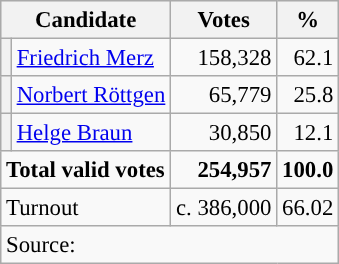<table class="wikitable" style="font-size:95%">
<tr bgcolor="#E9E9E9">
<th colspan="2">Candidate</th>
<th>Votes</th>
<th>%</th>
</tr>
<tr>
<th style="background:"></th>
<td align="left"><a href='#'>Friedrich Merz</a></td>
<td align="right">158,328</td>
<td align="right">62.1</td>
</tr>
<tr>
<th style="background:"></th>
<td align="left"><a href='#'>Norbert Röttgen</a></td>
<td align="right">65,779</td>
<td align="right">25.8</td>
</tr>
<tr>
<th style="background:"></th>
<td align="left"><a href='#'>Helge Braun</a></td>
<td align="right">30,850</td>
<td align="right">12.1</td>
</tr>
<tr>
<td colspan="2" align="left"><strong>Total valid votes</strong></td>
<td align="right"> <strong>254,957</strong></td>
<td align="right"><strong>100.0</strong></td>
</tr>
<tr>
<td colspan="2" align="left">Turnout</td>
<td align="right">c. 386,000</td>
<td align="right">66.02</td>
</tr>
<tr>
<td colspan="6">Source: </td>
</tr>
</table>
